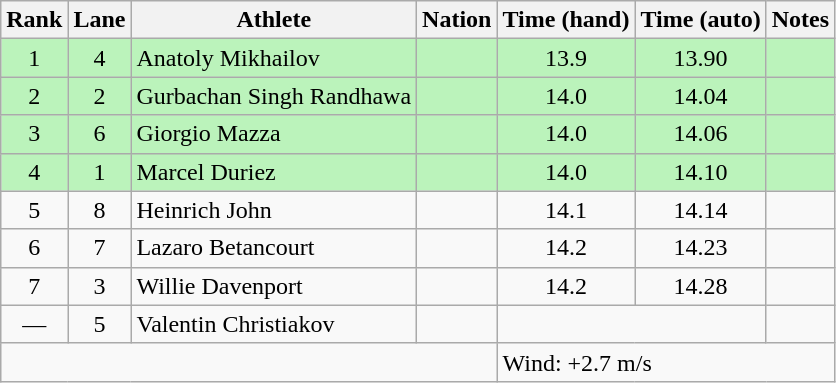<table class="wikitable sortable" style="text-align:center">
<tr>
<th>Rank</th>
<th>Lane</th>
<th>Athlete</th>
<th>Nation</th>
<th>Time (hand)</th>
<th>Time (auto)</th>
<th>Notes</th>
</tr>
<tr bgcolor=bbf3bb>
<td>1</td>
<td>4</td>
<td align=left>Anatoly Mikhailov</td>
<td align=left></td>
<td>13.9</td>
<td>13.90</td>
<td></td>
</tr>
<tr bgcolor=bbf3bb>
<td>2</td>
<td>2</td>
<td align=left>Gurbachan Singh Randhawa</td>
<td align=left></td>
<td>14.0</td>
<td>14.04</td>
<td></td>
</tr>
<tr bgcolor=bbf3bb>
<td>3</td>
<td>6</td>
<td align=left>Giorgio Mazza</td>
<td align=left></td>
<td>14.0</td>
<td>14.06</td>
<td></td>
</tr>
<tr bgcolor=bbf3bb>
<td>4</td>
<td>1</td>
<td align=left>Marcel Duriez</td>
<td align=left></td>
<td>14.0</td>
<td>14.10</td>
<td></td>
</tr>
<tr>
<td>5</td>
<td>8</td>
<td align=left>Heinrich John</td>
<td align=left></td>
<td>14.1</td>
<td>14.14</td>
<td></td>
</tr>
<tr>
<td>6</td>
<td>7</td>
<td align=left>Lazaro Betancourt</td>
<td align=left></td>
<td>14.2</td>
<td>14.23</td>
<td></td>
</tr>
<tr>
<td>7</td>
<td>3</td>
<td align=left>Willie Davenport</td>
<td align=left></td>
<td>14.2</td>
<td>14.28</td>
<td></td>
</tr>
<tr>
<td data-sort-value=8>—</td>
<td>5</td>
<td align=left>Valentin Christiakov</td>
<td align=left></td>
<td colspan=2 data-sort-value=99.99></td>
<td></td>
</tr>
<tr class="sortbottom">
<td colspan=4></td>
<td colspan="3" style="text-align:left;">Wind: +2.7 m/s</td>
</tr>
</table>
